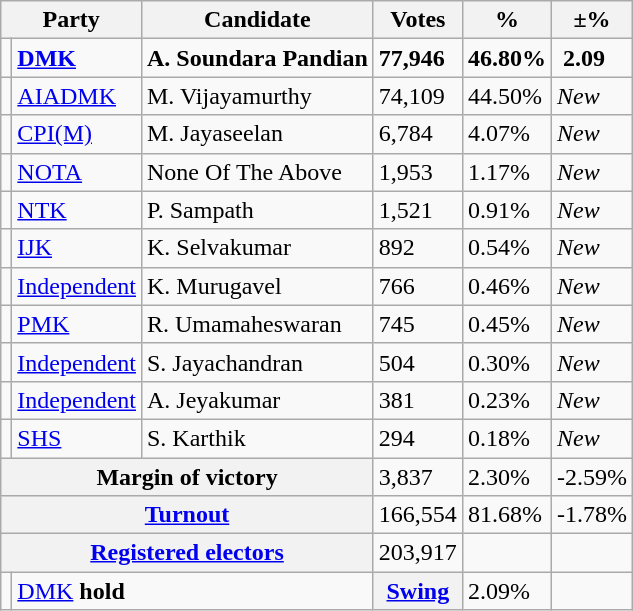<table class="wikitable">
<tr>
<th colspan="2">Party</th>
<th>Candidate</th>
<th>Votes</th>
<th>%</th>
<th>±%</th>
</tr>
<tr>
<td></td>
<td><strong><a href='#'>DMK</a></strong></td>
<td><strong>A. Soundara Pandian</strong></td>
<td><strong>77,946</strong></td>
<td><strong>46.80%</strong></td>
<td><strong> 2.09</strong></td>
</tr>
<tr>
<td></td>
<td><a href='#'>AIADMK</a></td>
<td>M. Vijayamurthy</td>
<td>74,109</td>
<td>44.50%</td>
<td><em>New</em></td>
</tr>
<tr>
<td></td>
<td><a href='#'>CPI(M)</a></td>
<td>M. Jayaseelan</td>
<td>6,784</td>
<td>4.07%</td>
<td><em>New</em></td>
</tr>
<tr>
<td></td>
<td><a href='#'>NOTA</a></td>
<td>None Of The Above</td>
<td>1,953</td>
<td>1.17%</td>
<td><em>New</em></td>
</tr>
<tr>
<td></td>
<td><a href='#'>NTK</a></td>
<td>P. Sampath</td>
<td>1,521</td>
<td>0.91%</td>
<td><em>New</em></td>
</tr>
<tr>
<td></td>
<td><a href='#'>IJK</a></td>
<td>K. Selvakumar</td>
<td>892</td>
<td>0.54%</td>
<td><em>New</em></td>
</tr>
<tr>
<td></td>
<td><a href='#'>Independent</a></td>
<td>K. Murugavel</td>
<td>766</td>
<td>0.46%</td>
<td><em>New</em></td>
</tr>
<tr>
<td></td>
<td><a href='#'>PMK</a></td>
<td>R. Umamaheswaran</td>
<td>745</td>
<td>0.45%</td>
<td><em>New</em></td>
</tr>
<tr>
<td></td>
<td><a href='#'>Independent</a></td>
<td>S. Jayachandran</td>
<td>504</td>
<td>0.30%</td>
<td><em>New</em></td>
</tr>
<tr>
<td></td>
<td><a href='#'>Independent</a></td>
<td>A. Jeyakumar</td>
<td>381</td>
<td>0.23%</td>
<td><em>New</em></td>
</tr>
<tr>
<td></td>
<td><a href='#'>SHS</a></td>
<td>S. Karthik</td>
<td>294</td>
<td>0.18%</td>
<td><em>New</em></td>
</tr>
<tr>
<th colspan="3">Margin of victory</th>
<td>3,837</td>
<td>2.30%</td>
<td>-2.59%</td>
</tr>
<tr>
<th colspan="3"><a href='#'>Turnout</a></th>
<td>166,554</td>
<td>81.68%</td>
<td>-1.78%</td>
</tr>
<tr>
<th colspan="3"><a href='#'>Registered electors</a></th>
<td>203,917</td>
<td></td>
<td></td>
</tr>
<tr>
<td></td>
<td colspan="2"><a href='#'>DMK</a> <strong>hold</strong></td>
<th><a href='#'>Swing</a></th>
<td>2.09%</td>
<td></td>
</tr>
</table>
